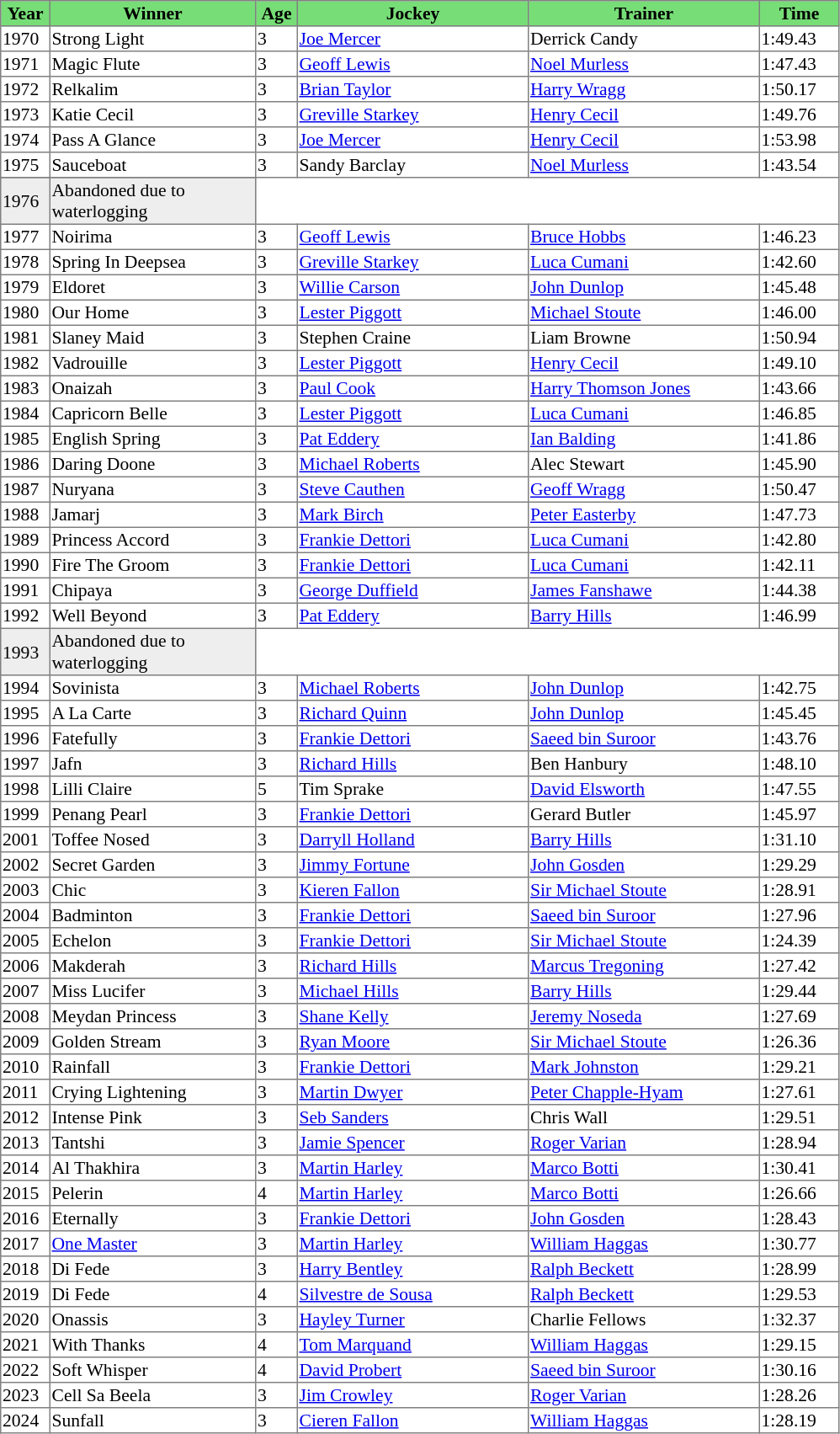<table class = "sortable" | border="1" style="border-collapse: collapse; font-size:90%">
<tr bgcolor="#77dd77" align="center">
<th style="width:36px"><strong>Year</strong></th>
<th style="width:160px"><strong>Winner</strong></th>
<th style="width:30px"><strong>Age</strong></th>
<th style="width:180px"><strong>Jockey</strong></th>
<th style="width:180px"><strong>Trainer</strong></th>
<th style="width:60px"><strong>Time</strong></th>
</tr>
<tr>
<td>1970</td>
<td>Strong Light</td>
<td>3</td>
<td><a href='#'>Joe Mercer</a></td>
<td>Derrick Candy</td>
<td>1:49.43</td>
</tr>
<tr>
<td>1971</td>
<td>Magic Flute</td>
<td>3</td>
<td><a href='#'>Geoff Lewis</a></td>
<td><a href='#'>Noel Murless</a></td>
<td>1:47.43</td>
</tr>
<tr>
<td>1972</td>
<td>Relkalim</td>
<td>3</td>
<td><a href='#'>Brian Taylor</a></td>
<td><a href='#'>Harry Wragg</a></td>
<td>1:50.17</td>
</tr>
<tr>
<td>1973</td>
<td>Katie Cecil</td>
<td>3</td>
<td><a href='#'>Greville Starkey</a></td>
<td><a href='#'>Henry Cecil</a></td>
<td>1:49.76</td>
</tr>
<tr>
<td>1974</td>
<td>Pass A Glance</td>
<td>3</td>
<td><a href='#'>Joe Mercer</a></td>
<td><a href='#'>Henry Cecil</a></td>
<td>1:53.98</td>
</tr>
<tr>
<td>1975</td>
<td>Sauceboat</td>
<td>3</td>
<td>Sandy Barclay</td>
<td><a href='#'>Noel Murless</a></td>
<td>1:43.54</td>
</tr>
<tr>
</tr>
<tr bgcolor="#eeeeee">
<td>1976<br><td>Abandoned due to waterlogging</td></td>
</tr>
<tr>
<td>1977</td>
<td>Noirima</td>
<td>3</td>
<td><a href='#'>Geoff Lewis</a></td>
<td><a href='#'>Bruce Hobbs</a></td>
<td>1:46.23</td>
</tr>
<tr>
<td>1978</td>
<td>Spring In Deepsea</td>
<td>3</td>
<td><a href='#'>Greville Starkey</a></td>
<td><a href='#'>Luca Cumani</a></td>
<td>1:42.60</td>
</tr>
<tr>
<td>1979</td>
<td>Eldoret</td>
<td>3</td>
<td><a href='#'>Willie Carson</a></td>
<td><a href='#'>John Dunlop</a></td>
<td>1:45.48</td>
</tr>
<tr>
<td>1980</td>
<td>Our Home</td>
<td>3</td>
<td><a href='#'>Lester Piggott</a></td>
<td><a href='#'>Michael Stoute</a></td>
<td>1:46.00</td>
</tr>
<tr>
<td>1981</td>
<td>Slaney Maid</td>
<td>3</td>
<td>Stephen Craine</td>
<td>Liam Browne</td>
<td>1:50.94</td>
</tr>
<tr>
<td>1982</td>
<td>Vadrouille</td>
<td>3</td>
<td><a href='#'>Lester Piggott</a></td>
<td><a href='#'>Henry Cecil</a></td>
<td>1:49.10</td>
</tr>
<tr>
<td>1983</td>
<td>Onaizah</td>
<td>3</td>
<td><a href='#'>Paul Cook</a></td>
<td><a href='#'>Harry Thomson Jones</a></td>
<td>1:43.66</td>
</tr>
<tr>
<td>1984</td>
<td>Capricorn Belle</td>
<td>3</td>
<td><a href='#'>Lester Piggott</a></td>
<td><a href='#'>Luca Cumani</a></td>
<td>1:46.85</td>
</tr>
<tr>
<td>1985</td>
<td>English Spring</td>
<td>3</td>
<td><a href='#'>Pat Eddery</a></td>
<td><a href='#'>Ian Balding</a></td>
<td>1:41.86</td>
</tr>
<tr>
<td>1986</td>
<td>Daring Doone</td>
<td>3</td>
<td><a href='#'>Michael Roberts</a></td>
<td>Alec Stewart</td>
<td>1:45.90</td>
</tr>
<tr>
<td>1987</td>
<td>Nuryana</td>
<td>3</td>
<td><a href='#'>Steve Cauthen</a></td>
<td><a href='#'>Geoff Wragg</a></td>
<td>1:50.47</td>
</tr>
<tr>
<td>1988</td>
<td>Jamarj</td>
<td>3</td>
<td><a href='#'>Mark Birch</a></td>
<td><a href='#'>Peter Easterby</a></td>
<td>1:47.73</td>
</tr>
<tr>
<td>1989</td>
<td>Princess Accord</td>
<td>3</td>
<td><a href='#'>Frankie Dettori</a></td>
<td><a href='#'>Luca Cumani</a></td>
<td>1:42.80</td>
</tr>
<tr>
<td>1990</td>
<td>Fire The Groom</td>
<td>3</td>
<td><a href='#'>Frankie Dettori</a></td>
<td><a href='#'>Luca Cumani</a></td>
<td>1:42.11</td>
</tr>
<tr>
<td>1991</td>
<td>Chipaya</td>
<td>3</td>
<td><a href='#'>George Duffield</a></td>
<td><a href='#'>James Fanshawe</a></td>
<td>1:44.38</td>
</tr>
<tr>
<td>1992</td>
<td>Well Beyond</td>
<td>3</td>
<td><a href='#'>Pat Eddery</a></td>
<td><a href='#'>Barry Hills</a></td>
<td>1:46.99</td>
</tr>
<tr bgcolor="#eeeeee">
<td>1993<br><td>Abandoned due to waterlogging</td></td>
</tr>
<tr>
<td>1994</td>
<td>Sovinista</td>
<td>3</td>
<td><a href='#'>Michael Roberts</a></td>
<td><a href='#'>John Dunlop</a></td>
<td>1:42.75</td>
</tr>
<tr>
<td>1995</td>
<td>A La Carte</td>
<td>3</td>
<td><a href='#'>Richard Quinn</a></td>
<td><a href='#'>John Dunlop</a></td>
<td>1:45.45</td>
</tr>
<tr>
<td>1996</td>
<td>Fatefully</td>
<td>3</td>
<td><a href='#'>Frankie Dettori</a></td>
<td><a href='#'>Saeed bin Suroor</a></td>
<td>1:43.76</td>
</tr>
<tr>
<td>1997</td>
<td>Jafn</td>
<td>3</td>
<td><a href='#'>Richard Hills</a></td>
<td>Ben Hanbury</td>
<td>1:48.10</td>
</tr>
<tr>
<td>1998</td>
<td>Lilli Claire</td>
<td>5</td>
<td>Tim Sprake</td>
<td><a href='#'>David Elsworth</a></td>
<td>1:47.55</td>
</tr>
<tr>
<td>1999</td>
<td>Penang Pearl</td>
<td>3</td>
<td><a href='#'>Frankie Dettori</a></td>
<td>Gerard Butler</td>
<td>1:45.97</td>
</tr>
<tr>
<td>2001</td>
<td>Toffee Nosed</td>
<td>3</td>
<td><a href='#'>Darryll Holland</a></td>
<td><a href='#'>Barry Hills</a></td>
<td>1:31.10</td>
</tr>
<tr>
<td>2002</td>
<td>Secret Garden</td>
<td>3</td>
<td><a href='#'>Jimmy Fortune</a></td>
<td><a href='#'>John Gosden</a></td>
<td>1:29.29</td>
</tr>
<tr>
<td>2003</td>
<td>Chic</td>
<td>3</td>
<td><a href='#'>Kieren Fallon</a></td>
<td><a href='#'>Sir Michael Stoute</a></td>
<td>1:28.91</td>
</tr>
<tr>
<td>2004</td>
<td>Badminton</td>
<td>3</td>
<td><a href='#'>Frankie Dettori</a></td>
<td><a href='#'>Saeed bin Suroor</a></td>
<td>1:27.96</td>
</tr>
<tr>
<td>2005</td>
<td>Echelon</td>
<td>3</td>
<td><a href='#'>Frankie Dettori</a></td>
<td><a href='#'>Sir Michael Stoute</a></td>
<td>1:24.39</td>
</tr>
<tr>
<td>2006</td>
<td>Makderah</td>
<td>3</td>
<td><a href='#'>Richard Hills</a></td>
<td><a href='#'>Marcus Tregoning</a></td>
<td>1:27.42</td>
</tr>
<tr>
<td>2007</td>
<td>Miss Lucifer</td>
<td>3</td>
<td><a href='#'>Michael Hills</a></td>
<td><a href='#'>Barry Hills</a></td>
<td>1:29.44</td>
</tr>
<tr>
<td>2008</td>
<td>Meydan Princess</td>
<td>3</td>
<td><a href='#'>Shane Kelly</a></td>
<td><a href='#'>Jeremy Noseda</a></td>
<td>1:27.69</td>
</tr>
<tr>
<td>2009</td>
<td>Golden Stream</td>
<td>3</td>
<td><a href='#'>Ryan Moore</a></td>
<td><a href='#'>Sir Michael Stoute</a></td>
<td>1:26.36</td>
</tr>
<tr>
<td>2010</td>
<td>Rainfall</td>
<td>3</td>
<td><a href='#'>Frankie Dettori</a></td>
<td><a href='#'>Mark Johnston</a></td>
<td>1:29.21</td>
</tr>
<tr>
<td>2011</td>
<td>Crying Lightening</td>
<td>3</td>
<td><a href='#'>Martin Dwyer</a></td>
<td><a href='#'>Peter Chapple-Hyam</a></td>
<td>1:27.61</td>
</tr>
<tr>
<td>2012</td>
<td>Intense Pink</td>
<td>3</td>
<td><a href='#'>Seb Sanders</a></td>
<td>Chris Wall</td>
<td>1:29.51</td>
</tr>
<tr>
<td>2013</td>
<td>Tantshi</td>
<td>3</td>
<td><a href='#'>Jamie Spencer</a></td>
<td><a href='#'>Roger Varian</a></td>
<td>1:28.94</td>
</tr>
<tr>
<td>2014</td>
<td>Al Thakhira</td>
<td>3</td>
<td><a href='#'>Martin Harley</a></td>
<td><a href='#'>Marco Botti</a></td>
<td>1:30.41</td>
</tr>
<tr>
<td>2015</td>
<td>Pelerin</td>
<td>4</td>
<td><a href='#'>Martin Harley</a></td>
<td><a href='#'>Marco Botti</a></td>
<td>1:26.66</td>
</tr>
<tr>
<td>2016</td>
<td>Eternally</td>
<td>3</td>
<td><a href='#'>Frankie Dettori</a></td>
<td><a href='#'>John Gosden</a></td>
<td>1:28.43</td>
</tr>
<tr>
<td>2017</td>
<td><a href='#'>One Master</a></td>
<td>3</td>
<td><a href='#'>Martin Harley</a></td>
<td><a href='#'>William Haggas</a></td>
<td>1:30.77</td>
</tr>
<tr>
<td>2018</td>
<td>Di Fede</td>
<td>3</td>
<td><a href='#'>Harry Bentley</a></td>
<td><a href='#'>Ralph Beckett</a></td>
<td>1:28.99</td>
</tr>
<tr>
<td>2019</td>
<td>Di Fede</td>
<td>4</td>
<td><a href='#'>Silvestre de Sousa</a></td>
<td><a href='#'>Ralph Beckett</a></td>
<td>1:29.53</td>
</tr>
<tr>
<td>2020</td>
<td>Onassis</td>
<td>3</td>
<td><a href='#'>Hayley Turner</a></td>
<td>Charlie Fellows</td>
<td>1:32.37</td>
</tr>
<tr>
<td>2021</td>
<td>With Thanks</td>
<td>4</td>
<td><a href='#'>Tom Marquand</a></td>
<td><a href='#'>William Haggas</a></td>
<td>1:29.15</td>
</tr>
<tr>
<td>2022</td>
<td>Soft Whisper</td>
<td>4</td>
<td><a href='#'>David Probert</a></td>
<td><a href='#'>Saeed bin Suroor</a></td>
<td>1:30.16</td>
</tr>
<tr>
<td>2023</td>
<td>Cell Sa Beela</td>
<td>3</td>
<td><a href='#'>Jim Crowley</a></td>
<td><a href='#'>Roger Varian</a></td>
<td>1:28.26</td>
</tr>
<tr>
<td>2024</td>
<td>Sunfall</td>
<td>3</td>
<td><a href='#'>Cieren Fallon</a></td>
<td><a href='#'>William Haggas</a></td>
<td>1:28.19</td>
</tr>
</table>
